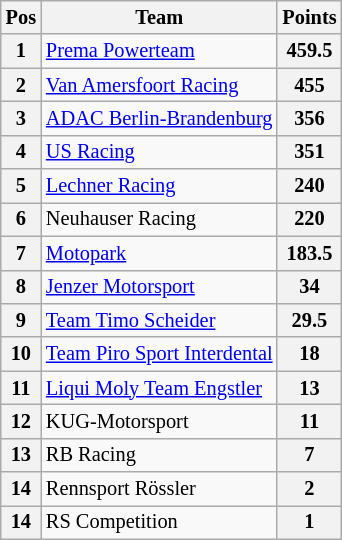<table class="wikitable" style="font-size: 85%;">
<tr>
<th>Pos</th>
<th>Team</th>
<th>Points</th>
</tr>
<tr>
<th>1</th>
<td> <a href='#'>Prema Powerteam</a></td>
<th>459.5</th>
</tr>
<tr>
<th>2</th>
<td> <a href='#'>Van Amersfoort Racing</a></td>
<th>455</th>
</tr>
<tr>
<th>3</th>
<td> <a href='#'>ADAC Berlin-Brandenburg</a></td>
<th>356</th>
</tr>
<tr>
<th>4</th>
<td> <a href='#'>US Racing</a></td>
<th>351</th>
</tr>
<tr>
<th>5</th>
<td> <a href='#'>Lechner Racing</a></td>
<th>240</th>
</tr>
<tr>
<th>6</th>
<td> Neuhauser Racing</td>
<th>220</th>
</tr>
<tr>
<th>7</th>
<td> <a href='#'>Motopark</a></td>
<th>183.5</th>
</tr>
<tr>
<th>8</th>
<td> <a href='#'>Jenzer Motorsport</a></td>
<th>34</th>
</tr>
<tr>
<th>9</th>
<td> <a href='#'>Team Timo Scheider</a></td>
<th>29.5</th>
</tr>
<tr>
<th>10</th>
<td nowrap> <a href='#'>Team Piro Sport Interdental</a></td>
<th>18</th>
</tr>
<tr>
<th>11</th>
<td> <a href='#'>Liqui Moly Team Engstler</a></td>
<th>13</th>
</tr>
<tr>
<th>12</th>
<td> KUG-Motorsport</td>
<th>11</th>
</tr>
<tr>
<th>13</th>
<td> RB Racing</td>
<th>7</th>
</tr>
<tr>
<th>14</th>
<td> Rennsport Rössler</td>
<th>2</th>
</tr>
<tr>
<th>14</th>
<td> RS Competition</td>
<th>1</th>
</tr>
</table>
